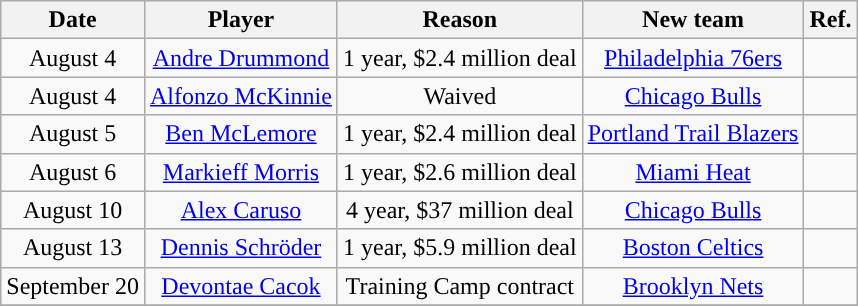<table class="wikitable sortable sortable" style="text-align: center">
<tr>
<th>Date</th>
<th>Player</th>
<th>Reason</th>
<th>New team</th>
<th>Ref.</th>
</tr>
<tr>
<td>August 4</td>
<td><a href='#'>Andre Drummond</a></td>
<td>1 year, $2.4 million deal</td>
<td><a href='#'>Philadelphia 76ers</a></td>
<td></td>
</tr>
<tr>
<td>August 4</td>
<td><a href='#'>Alfonzo McKinnie</a></td>
<td>Waived</td>
<td><a href='#'>Chicago Bulls</a></td>
<td></td>
</tr>
<tr>
<td>August 5</td>
<td><a href='#'>Ben McLemore</a></td>
<td>1 year, $2.4 million deal</td>
<td><a href='#'>Portland Trail Blazers</a></td>
<td></td>
</tr>
<tr>
<td>August 6</td>
<td><a href='#'>Markieff Morris</a></td>
<td>1 year, $2.6 million deal</td>
<td><a href='#'>Miami Heat</a></td>
<td></td>
</tr>
<tr>
<td>August 10</td>
<td><a href='#'>Alex Caruso</a></td>
<td>4 year, $37 million deal</td>
<td><a href='#'>Chicago Bulls</a></td>
<td></td>
</tr>
<tr>
<td>August 13</td>
<td><a href='#'>Dennis Schröder</a></td>
<td>1 year, $5.9 million deal</td>
<td><a href='#'>Boston Celtics</a></td>
<td></td>
</tr>
<tr>
<td>September 20</td>
<td><a href='#'>Devontae Cacok</a></td>
<td>Training Camp contract</td>
<td><a href='#'>Brooklyn Nets</a></td>
<td></td>
</tr>
<tr>
</tr>
</table>
